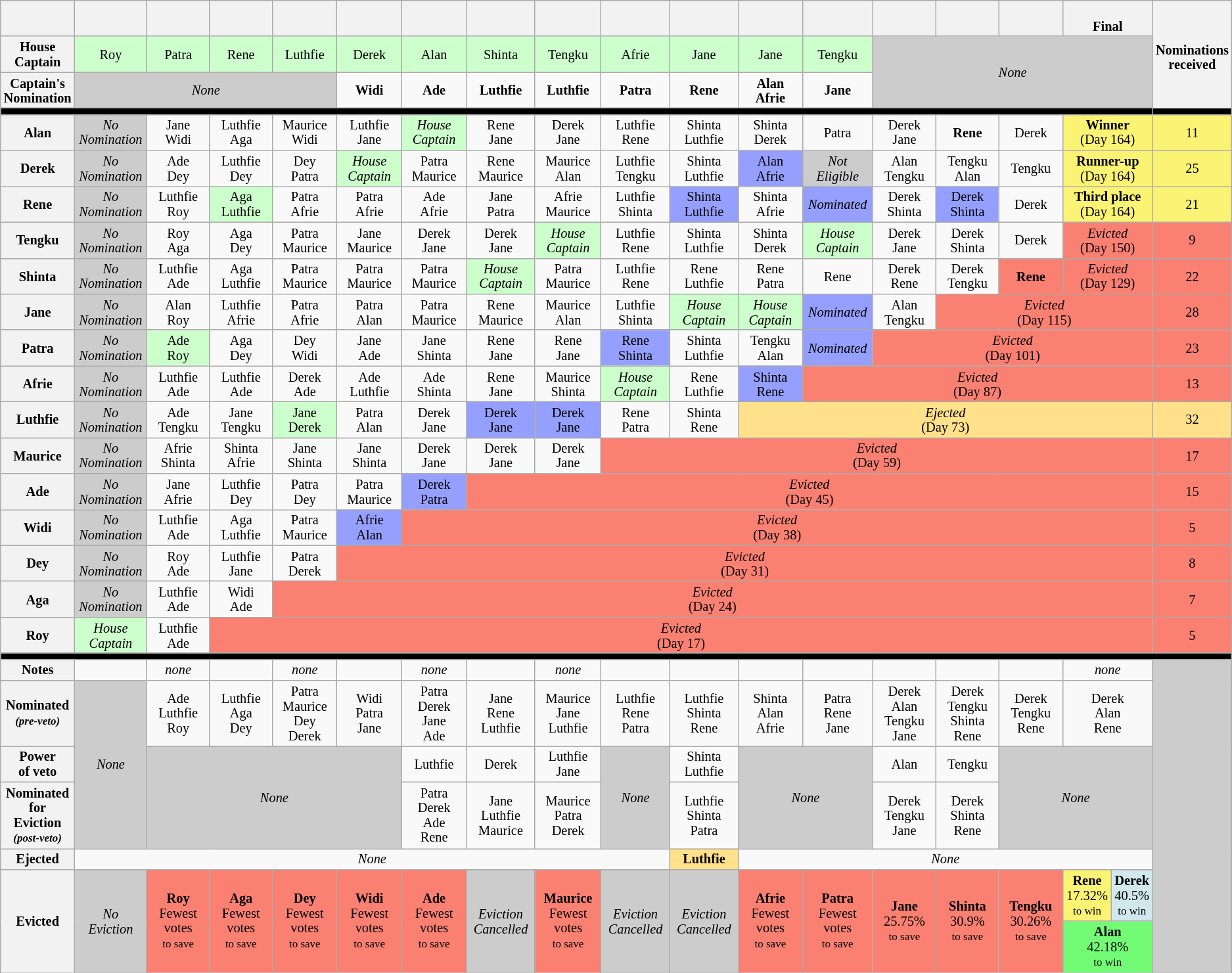<table class="wikitable" style="text-align:center; font-size:85%; line-height:15px;">
<tr>
<th style="width: 6%;"></th>
<th style="width: 6%;"></th>
<th style="width: 6%;"></th>
<th style="width: 6%;"></th>
<th style="width: 6%;"></th>
<th style="width: 6%;"></th>
<th style="width: 6%;"></th>
<th style="width: 6%;"></th>
<th style="width: 6%;"></th>
<th style="width: 6%;"></th>
<th style="width: 6%;"></th>
<th style="width: 6%;"></th>
<th style="width: 6%;"></th>
<th style="width: 6%;"></th>
<th style="width: 6%;"></th>
<th style="width: 6%;"></th>
<th style="width: 12%;" colspan=2><br>Final</th>
<th style="width: 1%;" rowspan=4>Nominations received</th>
</tr>
<tr bgcolor=#cfc>
<th>House<br>Captain</th>
<td>Roy</td>
<td>Patra</td>
<td>Rene</td>
<td>Luthfie</td>
<td>Derek</td>
<td>Alan</td>
<td>Shinta</td>
<td>Tengku</td>
<td>Afrie</td>
<td>Jane</td>
<td>Jane</td>
<td>Tengku</td>
<td colspan=5 rowspan=2 style="background:#ccc"><em>None</em></td>
</tr>
<tr>
<th>Captain's<br>Nomination</th>
<td colspan=4 style="background:#CCCCCC;"><em>None</em></td>
<td><strong>Widi</strong></td>
<td><strong>Ade</strong></td>
<td><strong>Luthfie</strong></td>
<td><strong>Luthfie</strong></td>
<td><strong>Patra</strong></td>
<td><strong>Rene</strong></td>
<td><strong>Alan<br>Afrie</strong></td>
<td><strong>Jane</strong></td>
</tr>
<tr>
<td style="background:black" colspan="19"></td>
</tr>
<tr>
<th>Alan</th>
<td style="background:#CCCCCC;"><em>No<br>Nomination</em></td>
<td>Jane<br>Widi</td>
<td>Luthfie<br>Aga</td>
<td>Maurice<br>Widi</td>
<td>Luthfie<br>Jane</td>
<td style="background:#CCFFCC"><em>House<br>Captain</em></td>
<td>Rene<br>Jane</td>
<td>Derek<br>Jane</td>
<td>Luthfie<br>Rene</td>
<td>Shinta<br>Luthfie</td>
<td>Shinta<br>Derek</td>
<td>Patra</td>
<td>Derek<br>Jane</td>
<td><strong>Rene</strong></td>
<td>Derek</td>
<td bgcolor="#FBF373" colspan=2><strong>Winner</strong><br>(Day 164)</td>
<td bgcolor="#FBF373">11</td>
</tr>
<tr>
<th>Derek</th>
<td style="background:#CCCCCC;"><em>No<br>Nomination</em></td>
<td>Ade<br>Dey</td>
<td>Luthfie<br>Dey</td>
<td>Dey<br>Patra</td>
<td style="background:#CCFFCC"><em>House<br>Captain</em></td>
<td>Patra<br>Maurice</td>
<td>Rene<br>Maurice</td>
<td>Maurice<br>Alan</td>
<td>Luthfie<br>Tengku</td>
<td>Shinta<br>Luthfie</td>
<td style="background:#959FFD">Alan<br>Afrie</td>
<td style="background:#CCCCCC;"><em>Not<br>Eligible</em></td>
<td>Alan<br>Tengku</td>
<td>Tengku<br>Alan</td>
<td>Tengku</td>
<td bgcolor="#FBF373" colspan=2><strong>Runner-up</strong><br>(Day 164)</td>
<td bgcolor="#FBF373">25</td>
</tr>
<tr>
<th>Rene</th>
<td style="background:#CCCCCC;"><em>No<br>Nomination</em></td>
<td>Luthfie<br>Roy</td>
<td bgcolor="#CFC">Aga<br>Luthfie</td>
<td>Patra<br>Afrie</td>
<td>Patra<br>Afrie</td>
<td>Ade<br>Afrie</td>
<td>Jane<br>Patra</td>
<td>Afrie<br>Maurice</td>
<td>Luthfie<br>Shinta</td>
<td style="background:#959FFD">Shinta<br>Luthfie</td>
<td>Shinta<br>Afrie</td>
<td style="background:#959FFD"><em>Nominated</em></td>
<td>Derek<br>Shinta</td>
<td style="background:#959FFD">Derek<br>Shinta</td>
<td>Derek</td>
<td style="background:#FBF373" colspan=2><strong>Third place</strong><br>(Day 164)</td>
<td style="background:#FBF373">21</td>
</tr>
<tr>
<th>Tengku</th>
<td style="background:#CCCCCC;"><em>No<br>Nomination</em></td>
<td>Roy<br>Aga</td>
<td>Aga<br>Dey</td>
<td>Patra<br>Maurice</td>
<td>Jane<br>Maurice</td>
<td>Derek<br>Jane</td>
<td>Derek<br>Jane</td>
<td style="background:#CCFFCC"><em>House<br>Captain</em></td>
<td>Luthfie<br>Rene</td>
<td>Shinta<br>Luthfie</td>
<td>Shinta<br>Derek</td>
<td style="background:#CCFFCC"><em>House<br>Captain</em></td>
<td>Derek<br>Jane</td>
<td>Derek<br>Shinta</td>
<td>Derek</td>
<td bgcolor="#FA8072" colspan=2><em>Evicted</em><br>(Day 150)</td>
<td bgcolor="#FA8072">9</td>
</tr>
<tr>
<th>Shinta</th>
<td style="background:#CCCCCC;"><em>No<br>Nomination</em></td>
<td>Luthfie<br>Ade</td>
<td>Aga<br>Luthfie</td>
<td>Patra<br>Maurice</td>
<td>Patra<br>Maurice</td>
<td>Patra<br>Maurice</td>
<td style="background:#CCFFCC"><em>House<br>Captain</em></td>
<td>Patra<br>Maurice</td>
<td>Luthfie<br>Rene</td>
<td>Rene<br>Luthfie</td>
<td>Rene<br>Patra</td>
<td>Rene</td>
<td>Derek<br>Rene</td>
<td>Derek<br>Tengku</td>
<td bgcolor="#FA8072"><strong>Rene</strong></td>
<td bgcolor="#FA8072" colspan=2><em>Evicted</em><br>(Day 129)</td>
<td bgcolor="#FA8072">22</td>
</tr>
<tr>
<th>Jane</th>
<td style="background:#CCCCCC;"><em>No<br>Nomination</em></td>
<td>Alan<br>Roy</td>
<td>Luthfie<br>Afrie</td>
<td>Patra<br>Afrie</td>
<td>Patra<br>Alan</td>
<td>Patra<br>Maurice</td>
<td>Rene<br>Maurice</td>
<td>Maurice<br>Alan</td>
<td>Luthfie<br>Shinta</td>
<td style="background:#CCFFCC"><em>House<br>Captain</em></td>
<td style="background:#CCFFCC"><em>House<br>Captain</em></td>
<td style="background:#959FFD"><em>Nominated</em></td>
<td>Alan<br>Tengku</td>
<td bgcolor="#FA8072" colspan=4><em>Evicted</em><br>(Day 115)</td>
<td bgcolor="#FA8072">28</td>
</tr>
<tr>
<th>Patra</th>
<td style="background:#CCCCCC;"><em>No<br>Nomination</em></td>
<td bgcolor="#CFC">Ade<br>Roy</td>
<td>Aga<br>Dey</td>
<td>Dey<br>Widi</td>
<td>Jane<br>Ade</td>
<td>Jane<br>Shinta</td>
<td>Rene<br>Jane</td>
<td>Rene<br>Jane</td>
<td style="background:#959FFD">Rene<br>Shinta</td>
<td>Shinta<br>Luthfie</td>
<td>Tengku<br>Alan</td>
<td style="background:#959FFD"><em>Nominated</em></td>
<td bgcolor="#FA8072" colspan=5><em>Evicted</em><br>(Day 101)</td>
<td bgcolor="#FA8072">23</td>
</tr>
<tr>
<th>Afrie</th>
<td style="background:#CCCCCC;"><em>No<br>Nomination</em></td>
<td>Luthfie<br>Ade</td>
<td>Luthfie<br>Ade</td>
<td>Derek<br>Ade</td>
<td>Ade<br>Luthfie</td>
<td>Ade<br>Shinta</td>
<td>Rene<br>Jane</td>
<td>Maurice<br>Shinta</td>
<td style="background:#CCFFCC"><em>House<br>Captain</em></td>
<td>Rene<br>Luthfie</td>
<td style="background:#959FFD">Shinta<br>Rene</td>
<td bgcolor="#FA8072" colspan=6><em>Evicted</em><br>(Day 87)</td>
<td bgcolor="#FA8072">13</td>
</tr>
<tr>
<th>Luthfie</th>
<td style="background:#CCCCCC;"><em>No<br>Nomination</em></td>
<td>Ade<br>Tengku</td>
<td>Jane<br>Tengku</td>
<td bgcolor="#CFC">Jane<br>Derek</td>
<td>Patra<br>Alan</td>
<td>Derek<br>Jane</td>
<td style="background:#959FFD">Derek<br>Jane</td>
<td style="background:#959FFD">Derek<br>Jane</td>
<td>Rene<br>Patra</td>
<td>Shinta<br>Rene</td>
<td bgcolor="#FFE08B" colspan=7><em>Ejected</em><br>(Day 73)</td>
<td bgcolor="#FFE08B">32</td>
</tr>
<tr>
<th>Maurice</th>
<td style="background:#CCCCCC;"><em>No<br>Nomination</em></td>
<td>Afrie<br>Shinta</td>
<td>Shinta<br>Afrie</td>
<td>Jane<br>Shinta</td>
<td>Jane<br>Shinta</td>
<td>Derek<br>Jane</td>
<td>Derek<br>Jane</td>
<td>Derek<br>Jane</td>
<td bgcolor="#FA8072" colspan=9><em>Evicted</em><br>(Day 59)</td>
<td bgcolor="#FA8072">17</td>
</tr>
<tr>
<th>Ade</th>
<td style="background:#CCCCCC;"><em>No<br>Nomination</em></td>
<td>Jane<br>Afrie</td>
<td>Luthfie<br>Dey</td>
<td>Patra<br>Dey</td>
<td>Patra<br>Maurice</td>
<td style="background:#959FFD">Derek<br>Patra</td>
<td bgcolor="#FA8072" colspan=11><em>Evicted</em><br>(Day 45)</td>
<td bgcolor="#FA8072">15</td>
</tr>
<tr>
<th>Widi</th>
<td style="background:#CCCCCC;"><em>No<br>Nomination</em></td>
<td>Luthfie<br>Ade</td>
<td>Aga<br>Luthfie</td>
<td>Patra<br>Maurice</td>
<td style="background:#959FFD">Afrie<br>Alan</td>
<td bgcolor="#FA8072" colspan=12><em>Evicted</em><br>(Day 38)</td>
<td bgcolor="#FA8072">5</td>
</tr>
<tr>
<th>Dey</th>
<td style="background:#CCCCCC;"><em>No<br>Nomination</em></td>
<td>Roy<br>Ade</td>
<td>Luthfie<br>Jane</td>
<td>Patra<br>Derek</td>
<td bgcolor="#FA8072" colspan=13><em>Evicted</em><br>(Day 31)</td>
<td bgcolor="#FA8072">8</td>
</tr>
<tr>
<th>Aga</th>
<td style="background:#CCCCCC;"><em>No<br>Nomination</em></td>
<td>Luthfie<br>Ade</td>
<td>Widi<br>Ade</td>
<td bgcolor="#FA8072" colspan=14><em>Evicted</em><br>(Day 24)</td>
<td bgcolor="#FA8072">7</td>
</tr>
<tr>
<th>Roy</th>
<td style="background:#CFC;"><em>House<br>Captain</em></td>
<td>Luthfie<br>Ade</td>
<td bgcolor="#FA8072" colspan=15><em>Evicted</em><br>(Day 17)</td>
<td bgcolor="#FA8072">5</td>
</tr>
<tr>
<td style="background:black" colspan=19></td>
</tr>
<tr>
<th>Notes</th>
<td></td>
<td><em>none</em></td>
<td></td>
<td><em>none</em></td>
<td></td>
<td><em>none</em></td>
<td></td>
<td><em>none</em></td>
<td></td>
<td> </td>
<td>  </td>
<td></td>
<td></td>
<td></td>
<td> </td>
<td colspan=2><em>none</em></td>
<td rowspan=8 style="background:#ccc"></td>
</tr>
<tr>
<th>Nominated<br><small><em>(pre-veto)</em></small></th>
<td rowspan=3 style="background:#CCCCCC;"><em>None</em></td>
<td>Ade<br>Luthfie<br>Roy</td>
<td>Luthfie<br>Aga<br>Dey</td>
<td>Patra<br>Maurice<br>Dey<br>Derek</td>
<td>Widi<br>Patra<br>Jane</td>
<td>Patra<br>Derek<br>Jane<br>Ade</td>
<td>Jane<br>Rene<br>Luthfie</td>
<td>Maurice<br>Jane<br>Luthfie</td>
<td>Luthfie<br>Rene<br>Patra</td>
<td>Luthfie<br>Shinta<br>Rene</td>
<td>Shinta<br>Alan<br>Afrie</td>
<td>Patra<br>Rene<br>Jane</td>
<td>Derek<br>Alan<br>Tengku<br>Jane</td>
<td>Derek<br>Tengku<br>Shinta<br>Rene</td>
<td>Derek<br>Tengku<br>Rene</td>
<td colspan=2>Derek<br>Alan<br>Rene</td>
</tr>
<tr>
<th>Power<br>of veto</th>
<td colspan=4 rowspan=2 style="background:#CCCCCC;"><em>None</em></td>
<td>Luthfie</td>
<td>Derek</td>
<td>Luthfie<br>Jane</td>
<td rowspan=2 style="background:#ccc"><em>None</em></td>
<td>Shinta<br>Luthfie</td>
<td colspan=2 rowspan=2 style="background:#ccc"><em>None</em></td>
<td>Alan</td>
<td>Tengku</td>
<td colspan=3 rowspan=2 style="background:#ccc"><em>None</em></td>
</tr>
<tr>
<th>Nominated<br>for Eviction<br><small><em>(post-veto)</em></small></th>
<td>Patra<br>Derek<br>Ade<br>Rene</td>
<td>Jane<br>Luthfie<br>Maurice</td>
<td>Maurice<br>Patra<br>Derek</td>
<td>Luthfie<br>Shinta<br>Patra</td>
<td>Derek<br>Tengku<br>Jane</td>
<td>Derek<br>Shinta<br>Rene</td>
</tr>
<tr>
<th>Ejected</th>
<td colspan=9><em>None</em></td>
<td bgcolor=#FFE08B><strong>Luthfie</strong></td>
<td colspan=7><em>None</em></td>
</tr>
<tr>
<th rowspan=2>Evicted</th>
<td rowspan=2 style="background:#CCCCCC;"><em>No<br>Eviction</em></td>
<td rowspan=2 bgcolor=#FA8072><strong>Roy</strong><br>Fewest votes<br><small>to save</small></td>
<td rowspan=2 bgcolor=#FA8072><strong>Aga</strong><br>Fewest votes<br><small>to save</small></td>
<td rowspan=2 bgcolor=#FA8072><strong>Dey</strong><br>Fewest votes<br><small>to save</small></td>
<td rowspan=2 bgcolor=#FA8072><strong>Widi</strong><br>Fewest votes<br><small>to save</small></td>
<td rowspan=2 bgcolor=#FA8072><strong>Ade</strong><br>Fewest votes<br><small>to save</small></td>
<td rowspan=2 style="background:#ccc"><em>Eviction<br>Cancelled</em></td>
<td rowspan=2 bgcolor=#FA8072><strong>Maurice</strong><br>Fewest votes<br><small>to save</small></td>
<td rowspan=2 style="background:#ccc"><em>Eviction<br>Cancelled</em></td>
<td rowspan=2 style="background:#ccc"><em>Eviction<br>Cancelled</em></td>
<td rowspan=2 bgcolor=#FA8072><strong>Afrie</strong><br>Fewest votes<br><small>to save</small></td>
<td rowspan=2 bgcolor=#FA8072><strong>Patra</strong><br>Fewest votes<br><small>to save</small></td>
<td rowspan=2 bgcolor=#FA8072><strong>Jane</strong><br>25.75%<br><small>to save</small></td>
<td rowspan=2 bgcolor=#FA8072><strong>Shinta</strong><br>30.9%<br><small>to save</small></td>
<td rowspan=2 bgcolor=#FA8072><strong>Tengku</strong><br>30.26%<br><small>to save</small></td>
<td style="background:#FBF373; width:4%;"><strong>Rene</strong><br>17.32%<br><small>to win</small></td>
<td style="background:#D1E8EF; width:8%;"><strong>Derek</strong><br>40.5%<br><small>to win</small></td>
</tr>
<tr>
<td colspan=2 bgcolor="#73FB76"><strong>Alan</strong><br>42.18%<br><small>to win</small></td>
</tr>
</table>
